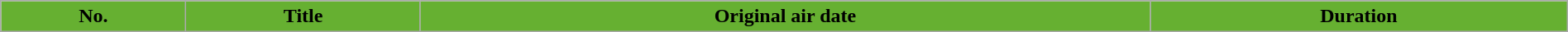<table class="wikitable plainrowheaders" style="width:100%; background:#fff;">
<tr>
<th style="background:#66b031;">No.</th>
<th style="background:#66b031;">Title</th>
<th style="background:#66b031;">Original air date</th>
<th style="background:#66b031;">Duration<br>





</th>
</tr>
</table>
